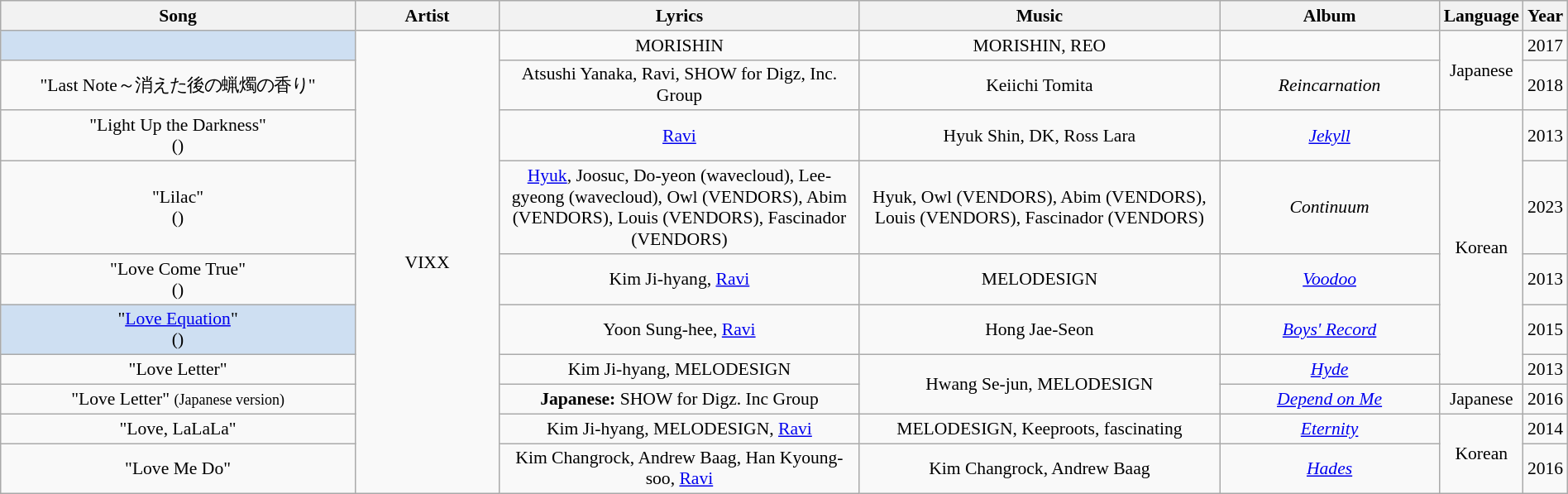<table class="wikitable sortable" style="margin:0.5em auto; clear:both; font-size:.9em; text-align:center; width:100%">
<tr>
<th style="width:25%">Song</th>
<th style="width:10%">Artist</th>
<th class="unsortable" style="width:25%">Lyrics</th>
<th class="unsortable" style="width:25%">Music</th>
<th style="width:25%">Album</th>
<th style="width:25%">Language</th>
<th style="width:25%">Year</th>
</tr>
<tr>
<td style="background:#CEDFF2;"></td>
<td rowspan="10">VIXX</td>
<td>MORISHIN</td>
<td>MORISHIN, REO</td>
<td></td>
<td rowspan="2">Japanese</td>
<td>2017</td>
</tr>
<tr>
<td>"Last Note～消えた後の蝋燭の香り"</td>
<td>Atsushi Yanaka, Ravi, SHOW for Digz, Inc. Group</td>
<td>Keiichi Tomita</td>
<td><em>Reincarnation</em></td>
<td>2018</td>
</tr>
<tr>
<td>"Light Up the Darkness"<br>()</td>
<td><a href='#'>Ravi</a></td>
<td>Hyuk Shin, DK, Ross Lara</td>
<td><em><a href='#'>Jekyll</a></em></td>
<td rowspan="5">Korean</td>
<td>2013</td>
</tr>
<tr>
<td>"Lilac"<br>()</td>
<td><a href='#'>Hyuk</a>, Joosuc, Do-yeon (wavecloud), Lee-gyeong (wavecloud), Owl (VENDORS), Abim (VENDORS), Louis (VENDORS), Fascinador (VENDORS)</td>
<td>Hyuk, Owl (VENDORS), Abim (VENDORS), Louis (VENDORS), Fascinador (VENDORS)</td>
<td><em>Continuum</em></td>
<td>2023</td>
</tr>
<tr>
<td>"Love Come True"<br>()</td>
<td>Kim Ji-hyang, <a href='#'>Ravi</a></td>
<td>MELODESIGN</td>
<td><em><a href='#'>Voodoo</a></em></td>
<td>2013</td>
</tr>
<tr>
<td style="background:#CEDFF2;">"<a href='#'>Love Equation</a>"<br>()</td>
<td>Yoon Sung-hee, <a href='#'>Ravi</a></td>
<td>Hong Jae-Seon</td>
<td><em><a href='#'>Boys' Record</a></em></td>
<td>2015</td>
</tr>
<tr>
<td>"Love Letter"</td>
<td>Kim Ji-hyang, MELODESIGN</td>
<td rowspan="2">Hwang Se-jun, MELODESIGN</td>
<td><em><a href='#'>Hyde</a></em></td>
<td>2013</td>
</tr>
<tr>
<td>"Love Letter" <small>(Japanese version)</small></td>
<td><strong>Japanese:</strong> SHOW for Digz. Inc Group</td>
<td><em><a href='#'>Depend on Me</a></em></td>
<td>Japanese</td>
<td>2016</td>
</tr>
<tr>
<td>"Love, LaLaLa"</td>
<td>Kim Ji-hyang, MELODESIGN, <a href='#'>Ravi</a></td>
<td>MELODESIGN, Keeproots, fascinating</td>
<td><em><a href='#'>Eternity</a></em></td>
<td rowspan="2">Korean</td>
<td>2014</td>
</tr>
<tr>
<td>"Love Me Do"</td>
<td>Kim Changrock, Andrew Baag, Han Kyoung-soo, <a href='#'>Ravi</a></td>
<td>Kim Changrock, Andrew Baag</td>
<td><em><a href='#'>Hades</a></em></td>
<td>2016</td>
</tr>
</table>
